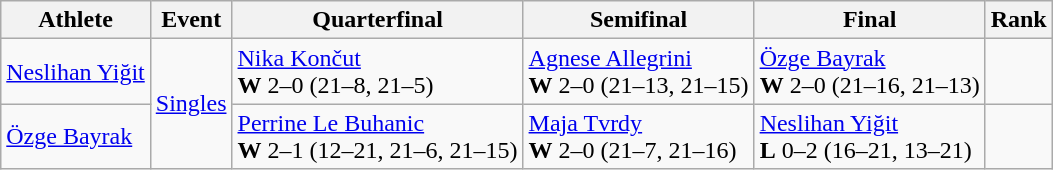<table class=wikitable>
<tr>
<th>Athlete</th>
<th>Event</th>
<th>Quarterfinal</th>
<th>Semifinal</th>
<th>Final</th>
<th>Rank</th>
</tr>
<tr>
<td><a href='#'>Neslihan Yiğit</a></td>
<td rowspan=2><a href='#'>Singles</a></td>
<td> <a href='#'>Nika Končut</a><br><strong>W</strong> 2–0 (21–8, 21–5)</td>
<td> <a href='#'>Agnese Allegrini</a><br><strong>W</strong> 2–0 (21–13, 21–15)</td>
<td> <a href='#'>Özge Bayrak</a><br><strong>W</strong> 2–0 (21–16, 21–13)</td>
<td align=center></td>
</tr>
<tr>
<td><a href='#'>Özge Bayrak</a></td>
<td> <a href='#'>Perrine Le Buhanic</a><br><strong>W</strong> 2–1 (12–21, 21–6, 21–15)</td>
<td> <a href='#'>Maja Tvrdy</a><br><strong>W</strong> 2–0 (21–7, 21–16)</td>
<td> <a href='#'>Neslihan Yiğit</a><br><strong>L</strong> 0–2 (16–21, 13–21)</td>
<td align=center></td>
</tr>
</table>
